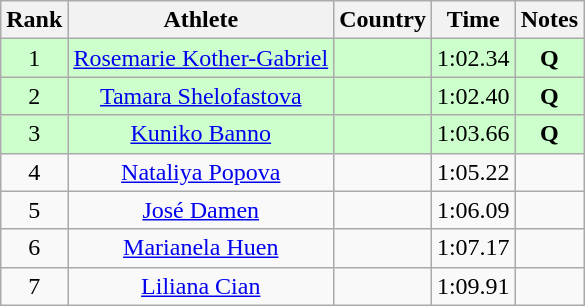<table class="wikitable sortable" style="text-align:center">
<tr>
<th>Rank</th>
<th>Athlete</th>
<th>Country</th>
<th>Time</th>
<th>Notes</th>
</tr>
<tr bgcolor=ccffcc>
<td>1</td>
<td><a href='#'>Rosemarie Kother-Gabriel</a></td>
<td align=left></td>
<td>1:02.34</td>
<td><strong>Q </strong></td>
</tr>
<tr bgcolor=ccffcc>
<td>2</td>
<td><a href='#'>Tamara Shelofastova</a></td>
<td align=left></td>
<td>1:02.40</td>
<td><strong>Q </strong></td>
</tr>
<tr bgcolor=ccffcc>
<td>3</td>
<td><a href='#'>Kuniko Banno</a></td>
<td align=left></td>
<td>1:03.66</td>
<td><strong>Q </strong></td>
</tr>
<tr>
<td>4</td>
<td><a href='#'>Nataliya Popova</a></td>
<td align=left></td>
<td>1:05.22</td>
<td><strong> </strong></td>
</tr>
<tr>
<td>5</td>
<td><a href='#'>José Damen</a></td>
<td align=left></td>
<td>1:06.09</td>
<td><strong> </strong></td>
</tr>
<tr>
<td>6</td>
<td><a href='#'>Marianela Huen</a></td>
<td align=left></td>
<td>1:07.17</td>
<td><strong> </strong></td>
</tr>
<tr>
<td>7</td>
<td><a href='#'>Liliana Cian</a></td>
<td align=left></td>
<td>1:09.91</td>
<td><strong> </strong></td>
</tr>
</table>
